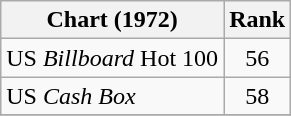<table class="wikitable">
<tr>
<th>Chart (1972)</th>
<th style="text-align:center;">Rank</th>
</tr>
<tr>
<td>US <em>Billboard</em> Hot 100</td>
<td style="text-align:center;">56</td>
</tr>
<tr>
<td>US <em>Cash Box</em> </td>
<td style="text-align:center;">58</td>
</tr>
<tr>
</tr>
</table>
